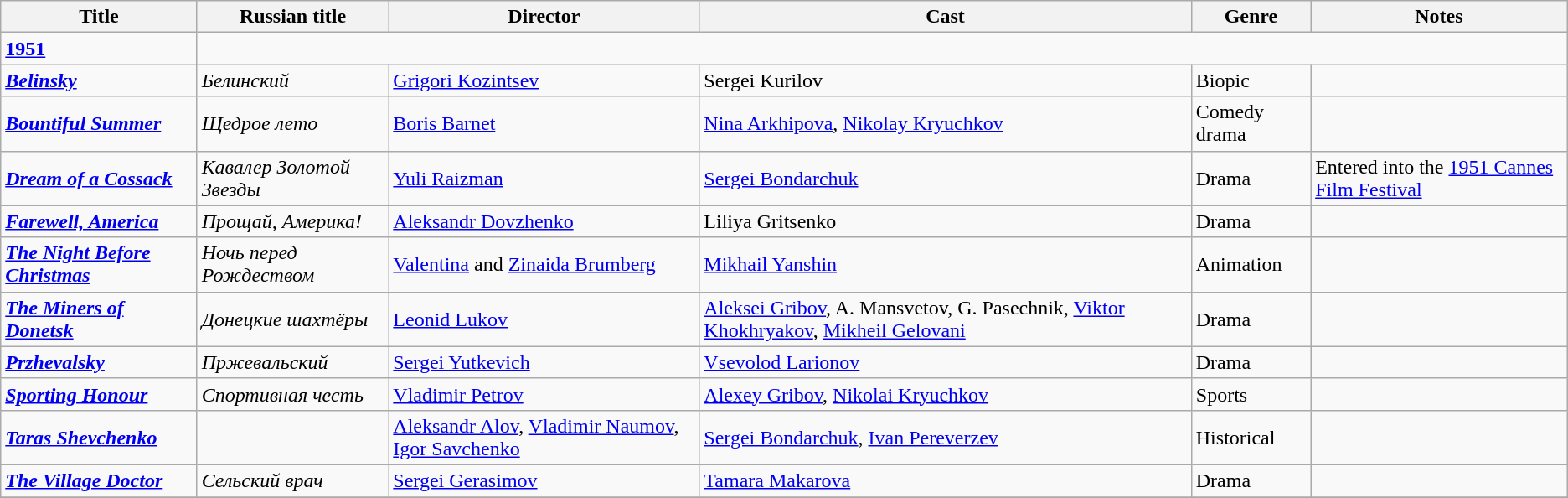<table class="wikitable">
<tr>
<th>Title</th>
<th>Russian title</th>
<th>Director</th>
<th>Cast</th>
<th>Genre</th>
<th>Notes</th>
</tr>
<tr>
<td><strong><a href='#'>1951</a></strong></td>
</tr>
<tr>
<td><strong><em><a href='#'>Belinsky</a></em></strong></td>
<td><em>Белинский</em></td>
<td><a href='#'>Grigori Kozintsev</a></td>
<td>Sergei Kurilov</td>
<td>Biopic</td>
<td></td>
</tr>
<tr>
<td><strong><em><a href='#'>Bountiful Summer</a></em></strong></td>
<td><em>Щедрое лето</em></td>
<td><a href='#'>Boris Barnet</a></td>
<td><a href='#'>Nina Arkhipova</a>, <a href='#'>Nikolay Kryuchkov</a></td>
<td>Comedy drama</td>
<td></td>
</tr>
<tr>
<td><strong><em><a href='#'>Dream of a Cossack</a></em></strong></td>
<td><em>Кавалер Золотой Звезды</em></td>
<td><a href='#'>Yuli Raizman</a></td>
<td><a href='#'>Sergei Bondarchuk</a></td>
<td>Drama</td>
<td>Entered into the <a href='#'>1951 Cannes Film Festival</a></td>
</tr>
<tr>
<td><strong><em><a href='#'>Farewell, America</a></em></strong></td>
<td><em>Прощай, Америка!</em></td>
<td><a href='#'>Aleksandr Dovzhenko</a></td>
<td>Liliya Gritsenko</td>
<td>Drama</td>
<td></td>
</tr>
<tr>
<td><strong><em><a href='#'>The Night Before Christmas</a></em></strong></td>
<td><em>Ночь перед Рождеством</em></td>
<td><a href='#'>Valentina</a> and <a href='#'>Zinaida Brumberg</a></td>
<td><a href='#'>Mikhail Yanshin</a></td>
<td>Animation</td>
<td></td>
</tr>
<tr>
<td><strong><em><a href='#'>The Miners of Donetsk</a></em></strong></td>
<td><em>Донецкие шахтёры</em></td>
<td><a href='#'>Leonid Lukov</a></td>
<td><a href='#'>Aleksei Gribov</a>, A. Mansvetov, G. Pasechnik, <a href='#'>Viktor Khokhryakov</a>, <a href='#'>Mikheil Gelovani</a></td>
<td>Drama</td>
<td></td>
</tr>
<tr>
<td><strong><em><a href='#'>Przhevalsky</a></em></strong></td>
<td><em>Пржевальский</em></td>
<td><a href='#'>Sergei Yutkevich</a></td>
<td><a href='#'>Vsevolod Larionov</a></td>
<td>Drama</td>
<td></td>
</tr>
<tr>
<td><strong><em><a href='#'>Sporting Honour</a></em></strong></td>
<td><em>Спортивная честь</em></td>
<td><a href='#'>Vladimir Petrov</a></td>
<td><a href='#'>Alexey Gribov</a>, <a href='#'>Nikolai Kryuchkov</a></td>
<td>Sports</td>
<td></td>
</tr>
<tr>
<td><strong><em><a href='#'>Taras Shevchenko</a></em></strong></td>
<td></td>
<td><a href='#'>Aleksandr Alov</a>, <a href='#'>Vladimir Naumov</a>, <a href='#'>Igor Savchenko</a></td>
<td><a href='#'>Sergei Bondarchuk</a>, <a href='#'>Ivan Pereverzev</a></td>
<td>Historical</td>
<td></td>
</tr>
<tr>
<td><strong><em><a href='#'>The Village Doctor</a></em></strong></td>
<td><em>Сельский врач</em></td>
<td><a href='#'>Sergei Gerasimov</a></td>
<td><a href='#'>Tamara Makarova</a></td>
<td>Drama</td>
<td></td>
</tr>
<tr>
</tr>
</table>
